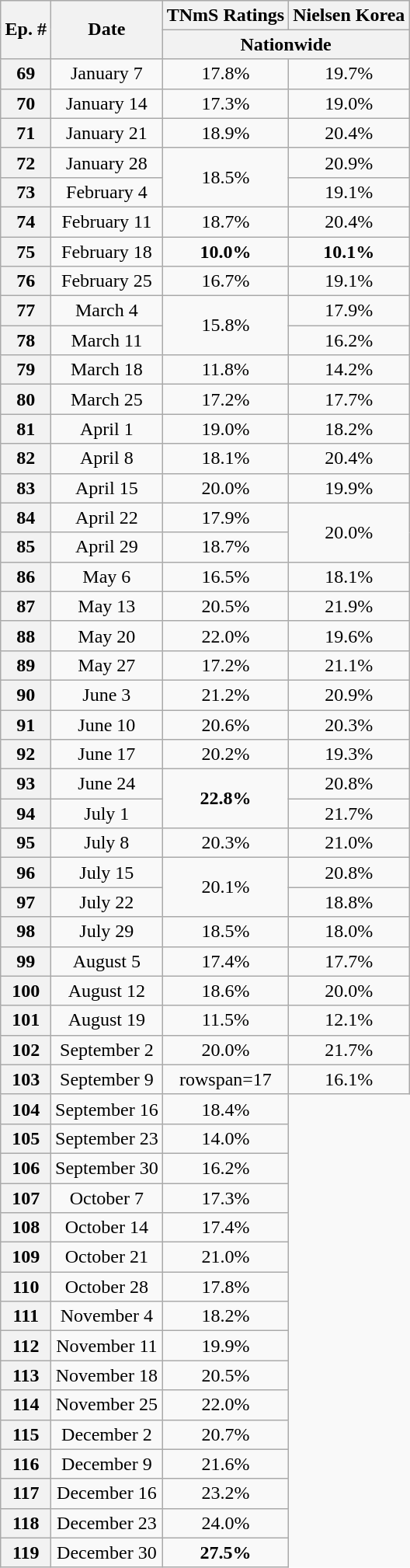<table class="wikitable" style="text-align:center;max-width:650px; margin-left: auto; margin-right: auto; border: none;">
<tr>
</tr>
<tr>
<th rowspan=2>Ep. #</th>
<th rowspan=2>Date</th>
<th>TNmS Ratings</th>
<th>Nielsen Korea</th>
</tr>
<tr>
<th colspan=2>Nationwide</th>
</tr>
<tr>
<th>69</th>
<td>January 7</td>
<td>17.8%</td>
<td>19.7%</td>
</tr>
<tr>
<th>70</th>
<td>January 14</td>
<td>17.3%</td>
<td>19.0%</td>
</tr>
<tr>
<th>71</th>
<td>January 21</td>
<td>18.9%</td>
<td>20.4%</td>
</tr>
<tr>
<th>72</th>
<td>January 28</td>
<td rowspan="2">18.5%</td>
<td>20.9%</td>
</tr>
<tr>
<th>73</th>
<td>February 4</td>
<td>19.1%</td>
</tr>
<tr>
<th>74</th>
<td>February 11</td>
<td>18.7%</td>
<td>20.4%</td>
</tr>
<tr>
<th>75</th>
<td>February 18</td>
<td><span><strong>10.0%</strong></span></td>
<td><span><strong>10.1%</strong></span></td>
</tr>
<tr>
<th>76</th>
<td>February 25</td>
<td>16.7%</td>
<td>19.1%</td>
</tr>
<tr>
<th>77</th>
<td>March 4</td>
<td rowspan="2">15.8%</td>
<td>17.9%</td>
</tr>
<tr>
<th>78</th>
<td>March 11</td>
<td>16.2%</td>
</tr>
<tr>
<th>79</th>
<td>March 18</td>
<td>11.8%</td>
<td>14.2%</td>
</tr>
<tr>
<th>80</th>
<td>March 25</td>
<td>17.2%</td>
<td>17.7%</td>
</tr>
<tr>
<th>81</th>
<td>April 1</td>
<td>19.0%</td>
<td>18.2%</td>
</tr>
<tr>
<th>82</th>
<td>April 8</td>
<td>18.1%</td>
<td>20.4%</td>
</tr>
<tr>
<th>83</th>
<td>April 15</td>
<td>20.0%</td>
<td>19.9%</td>
</tr>
<tr>
<th>84</th>
<td>April 22</td>
<td>17.9%</td>
<td rowspan="2">20.0%</td>
</tr>
<tr>
<th>85</th>
<td>April 29</td>
<td>18.7%</td>
</tr>
<tr>
<th>86</th>
<td>May 6</td>
<td>16.5%</td>
<td>18.1%</td>
</tr>
<tr>
<th>87</th>
<td>May 13</td>
<td>20.5%</td>
<td>21.9%</td>
</tr>
<tr>
<th>88</th>
<td>May 20</td>
<td>22.0%</td>
<td>19.6%</td>
</tr>
<tr>
<th>89</th>
<td>May 27</td>
<td>17.2%</td>
<td>21.1%</td>
</tr>
<tr>
<th>90</th>
<td>June 3</td>
<td>21.2%</td>
<td>20.9%</td>
</tr>
<tr>
<th>91</th>
<td>June 10</td>
<td>20.6%</td>
<td>20.3%</td>
</tr>
<tr>
<th>92</th>
<td>June 17</td>
<td>20.2%</td>
<td>19.3%</td>
</tr>
<tr>
<th>93</th>
<td>June 24</td>
<td rowspan="2"><span><strong>22.8%</strong></span></td>
<td>20.8%</td>
</tr>
<tr>
<th>94</th>
<td>July 1</td>
<td>21.7%</td>
</tr>
<tr>
<th>95</th>
<td>July 8</td>
<td>20.3%</td>
<td>21.0%</td>
</tr>
<tr>
<th>96</th>
<td>July 15</td>
<td rowspan="2">20.1%</td>
<td>20.8%</td>
</tr>
<tr>
<th>97</th>
<td>July 22</td>
<td>18.8%</td>
</tr>
<tr>
<th>98</th>
<td>July 29</td>
<td>18.5%</td>
<td>18.0%</td>
</tr>
<tr>
<th>99</th>
<td>August 5</td>
<td>17.4%</td>
<td>17.7%</td>
</tr>
<tr>
<th>100</th>
<td>August 12</td>
<td>18.6%</td>
<td>20.0%</td>
</tr>
<tr>
<th>101</th>
<td>August 19</td>
<td>11.5%</td>
<td>12.1%</td>
</tr>
<tr>
<th>102</th>
<td>September 2</td>
<td>20.0%</td>
<td>21.7%</td>
</tr>
<tr>
<th>103</th>
<td>September 9</td>
<td>rowspan=17 </td>
<td>16.1%</td>
</tr>
<tr>
<th>104</th>
<td>September 16</td>
<td>18.4%</td>
</tr>
<tr>
<th>105</th>
<td>September 23</td>
<td>14.0%</td>
</tr>
<tr>
<th>106</th>
<td>September 30</td>
<td>16.2%</td>
</tr>
<tr>
<th>107</th>
<td>October 7</td>
<td>17.3%</td>
</tr>
<tr>
<th>108</th>
<td>October 14</td>
<td>17.4%</td>
</tr>
<tr>
<th>109</th>
<td>October 21</td>
<td>21.0%</td>
</tr>
<tr>
<th>110</th>
<td>October 28</td>
<td>17.8%</td>
</tr>
<tr>
<th>111</th>
<td>November 4</td>
<td>18.2%</td>
</tr>
<tr>
<th>112</th>
<td>November 11</td>
<td>19.9%</td>
</tr>
<tr>
<th>113</th>
<td>November 18</td>
<td>20.5%</td>
</tr>
<tr>
<th>114</th>
<td>November 25</td>
<td>22.0%</td>
</tr>
<tr>
<th>115</th>
<td>December 2</td>
<td>20.7%</td>
</tr>
<tr>
<th>116</th>
<td>December 9</td>
<td>21.6%</td>
</tr>
<tr>
<th>117</th>
<td>December 16</td>
<td>23.2%</td>
</tr>
<tr>
<th>118</th>
<td>December 23</td>
<td>24.0%</td>
</tr>
<tr>
<th>119</th>
<td>December 30</td>
<td><span><strong>27.5%</strong></span></td>
</tr>
</table>
